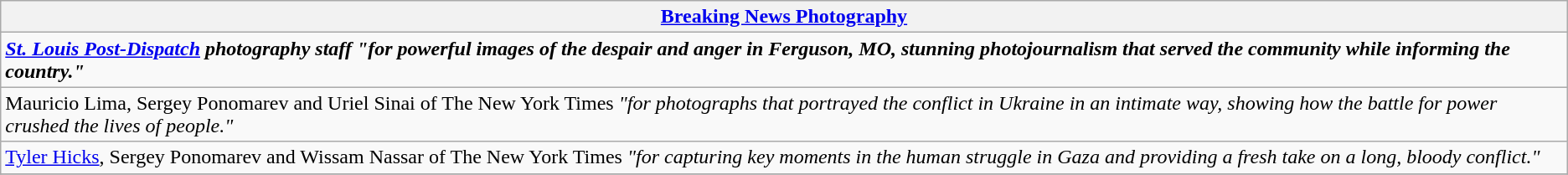<table class="wikitable" style="float:left; float:none;">
<tr>
<th><a href='#'>Breaking News Photography</a></th>
</tr>
<tr>
<td><strong><em><a href='#'>St. Louis Post-Dispatch</a><em> photography staff<strong> "for powerful images of the despair and anger in Ferguson, MO, stunning photojournalism that served the community while informing the country."</td>
</tr>
<tr>
<td>Mauricio Lima, Sergey Ponomarev and Uriel Sinai of </em>The New York Times<em> "for photographs that portrayed the conflict in Ukraine in an intimate way, showing how the battle for power crushed the lives of people."</td>
</tr>
<tr>
<td><a href='#'>Tyler Hicks</a>, Sergey Ponomarev and Wissam Nassar of </em>The New York Times<em> "for capturing key moments in the human struggle in Gaza and providing a fresh take on a long, bloody conflict."</td>
</tr>
<tr>
</tr>
</table>
